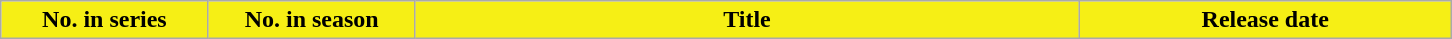<table class="wikitable plainrowheaders mw-collapsible mw-collapsed">
<tr>
<th style="background:#F6EF15; color: black; width:10%;">No. in series</th>
<th style="background:#F6EF15; color: black; width:10%;">No. in season</th>
<th style="background:#F6EF15; color: black; width:32%;">Title</th>
<th style="background:#F6EF15; color: black; width:18%;">Release date<br>


</th>
</tr>
</table>
